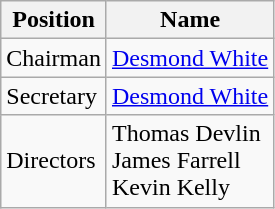<table class="wikitable">
<tr>
<th>Position</th>
<th>Name</th>
</tr>
<tr>
<td>Chairman</td>
<td><a href='#'>Desmond White</a></td>
</tr>
<tr>
<td>Secretary</td>
<td><a href='#'>Desmond White</a></td>
</tr>
<tr>
<td>Directors</td>
<td>Thomas Devlin<br>James Farrell<br>Kevin Kelly</td>
</tr>
</table>
